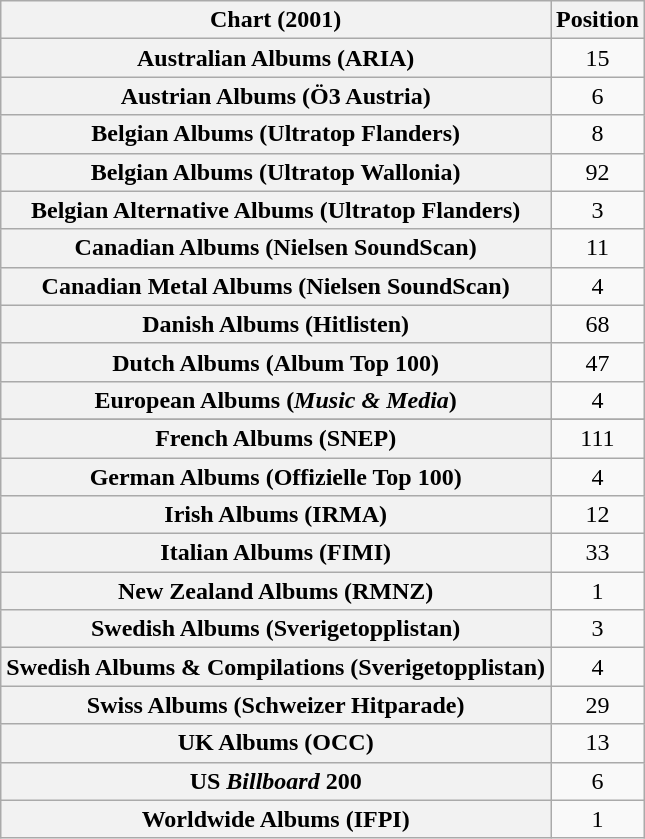<table class="wikitable sortable plainrowheaders" style="text-align:center">
<tr>
<th scope="col">Chart (2001)</th>
<th scope="col">Position</th>
</tr>
<tr>
<th scope="row">Australian Albums (ARIA)</th>
<td>15</td>
</tr>
<tr>
<th scope="row">Austrian Albums (Ö3 Austria)</th>
<td>6</td>
</tr>
<tr>
<th scope="row">Belgian Albums (Ultratop Flanders)</th>
<td>8</td>
</tr>
<tr>
<th scope="row">Belgian Albums (Ultratop Wallonia)</th>
<td>92</td>
</tr>
<tr>
<th scope="row">Belgian Alternative Albums (Ultratop Flanders)</th>
<td>3</td>
</tr>
<tr>
<th scope="row">Canadian Albums (Nielsen SoundScan)</th>
<td>11</td>
</tr>
<tr>
<th scope="row">Canadian Metal Albums (Nielsen SoundScan)</th>
<td>4</td>
</tr>
<tr>
<th scope="row">Danish Albums (Hitlisten)</th>
<td>68</td>
</tr>
<tr>
<th scope="row">Dutch Albums (Album Top 100)</th>
<td>47</td>
</tr>
<tr>
<th scope="row">European Albums (<em>Music & Media</em>)</th>
<td>4</td>
</tr>
<tr>
</tr>
<tr>
<th scope="row">French Albums (SNEP)</th>
<td>111</td>
</tr>
<tr>
<th scope="row">German Albums (Offizielle Top 100)</th>
<td>4</td>
</tr>
<tr>
<th scope="row">Irish Albums (IRMA)</th>
<td>12</td>
</tr>
<tr>
<th scope="row">Italian Albums (FIMI)</th>
<td>33</td>
</tr>
<tr>
<th scope="row">New Zealand Albums (RMNZ)</th>
<td>1</td>
</tr>
<tr>
<th scope="row">Swedish Albums (Sverigetopplistan)</th>
<td>3</td>
</tr>
<tr>
<th scope="row">Swedish Albums & Compilations (Sverigetopplistan)</th>
<td>4</td>
</tr>
<tr>
<th scope="row">Swiss Albums (Schweizer Hitparade)</th>
<td>29</td>
</tr>
<tr>
<th scope="row">UK Albums (OCC)</th>
<td>13</td>
</tr>
<tr>
<th scope="row">US <em>Billboard</em> 200</th>
<td>6</td>
</tr>
<tr>
<th scope="row">Worldwide Albums (IFPI)</th>
<td>1</td>
</tr>
</table>
